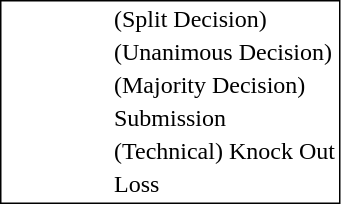<table style="border:1px solid black;" align=left>
<tr>
<td style="width:60px;"></td>
<td> </td>
<td>(Split Decision)</td>
</tr>
<tr>
<td style="width:60px;"></td>
<td> </td>
<td>(Unanimous Decision)</td>
</tr>
<tr>
<td style="width:60px;"></td>
<td> </td>
<td>(Majority Decision)</td>
</tr>
<tr>
<td style="width:60px;"></td>
<td> </td>
<td>Submission</td>
</tr>
<tr>
<td style="width:60px;"></td>
<td> </td>
<td>(Technical) Knock Out</td>
</tr>
<tr>
<td style="width:60px;"></td>
<td> </td>
<td>Loss</td>
</tr>
</table>
